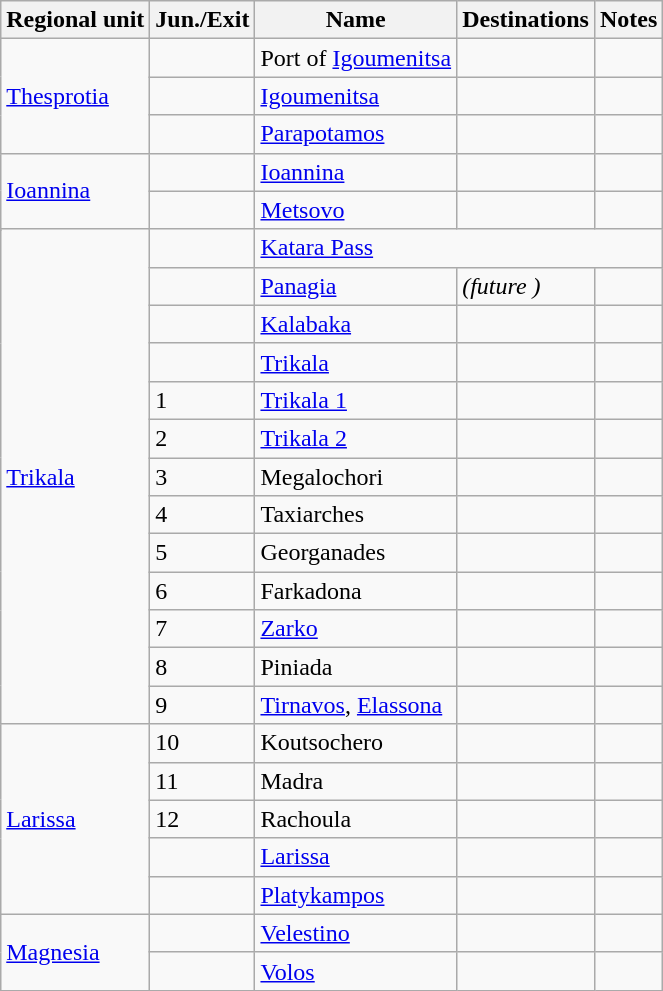<table class="wikitable">
<tr>
<th scope="col">Regional unit</th>
<th scope="col">Jun./Exit</th>
<th scope="col">Name</th>
<th scope="col">Destinations</th>
<th scope="col">Notes</th>
</tr>
<tr>
<td rowspan= 3><a href='#'>Thesprotia</a></td>
<td></td>
<td>Port of <a href='#'>Igoumenitsa</a></td>
<td></td>
<td></td>
</tr>
<tr>
<td></td>
<td><a href='#'>Igoumenitsa</a></td>
<td></td>
<td></td>
</tr>
<tr>
<td></td>
<td><a href='#'>Parapotamos</a></td>
<td></td>
<td></td>
</tr>
<tr>
<td rowspan= 3><a href='#'>Ioannina</a></td>
<td></td>
<td><a href='#'>Ioannina</a></td>
<td> </td>
<td></td>
</tr>
<tr>
<td></td>
<td><a href='#'>Metsovo</a></td>
<td></td>
<td></td>
</tr>
<tr>
<td rowspan= 2></td>
<td colspan= 3; rowspan= 2><a href='#'>Katara Pass</a></td>
</tr>
<tr>
<td rowspan= 13><a href='#'>Trikala</a></td>
</tr>
<tr>
<td></td>
<td><a href='#'>Panagia</a></td>
<td> <em>(future )</em></td>
<td></td>
</tr>
<tr>
<td></td>
<td><a href='#'>Kalabaka</a></td>
<td></td>
<td></td>
</tr>
<tr>
<td></td>
<td><a href='#'>Trikala</a></td>
<td></td>
<td></td>
</tr>
<tr>
<td>1 </td>
<td><a href='#'>Trikala 1</a></td>
<td></td>
<td></td>
</tr>
<tr>
<td>2 </td>
<td><a href='#'>Trikala 2</a></td>
<td></td>
<td></td>
</tr>
<tr>
<td>3 </td>
<td>Megalochori</td>
<td></td>
<td></td>
</tr>
<tr>
<td>4 </td>
<td>Taxiarches</td>
<td></td>
<td></td>
</tr>
<tr>
<td>5 </td>
<td>Georganades</td>
<td></td>
<td></td>
</tr>
<tr>
<td>6 </td>
<td>Farkadona</td>
<td></td>
<td></td>
</tr>
<tr>
<td>7 </td>
<td><a href='#'>Zarko</a></td>
<td></td>
<td></td>
</tr>
<tr>
<td>8 </td>
<td>Piniada</td>
<td></td>
<td></td>
</tr>
<tr>
<td>9 </td>
<td><a href='#'>Tirnavos</a>, <a href='#'>Elassona</a></td>
<td></td>
<td></td>
</tr>
<tr>
<td rowspan= 5><a href='#'>Larissa</a></td>
<td>10 </td>
<td>Koutsochero</td>
<td></td>
<td></td>
</tr>
<tr>
<td>11 </td>
<td>Madra</td>
<td></td>
<td></td>
</tr>
<tr>
<td>12 </td>
<td>Rachoula</td>
<td></td>
<td></td>
</tr>
<tr>
<td></td>
<td><a href='#'>Larissa</a></td>
<td> </td>
<td></td>
</tr>
<tr>
<td></td>
<td><a href='#'>Platykampos</a></td>
<td></td>
<td></td>
</tr>
<tr>
<td rowspan= 2><a href='#'>Magnesia</a></td>
<td></td>
<td><a href='#'>Velestino</a></td>
<td></td>
<td></td>
</tr>
<tr>
<td></td>
<td><a href='#'>Volos</a></td>
<td></td>
<td></td>
</tr>
</table>
